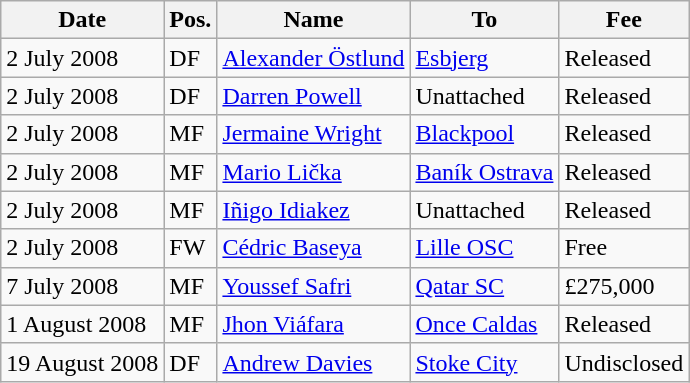<table class="wikitable">
<tr>
<th>Date</th>
<th>Pos.</th>
<th>Name</th>
<th>To</th>
<th>Fee</th>
</tr>
<tr>
<td>2 July 2008</td>
<td>DF</td>
<td> <a href='#'>Alexander Östlund</a></td>
<td> <a href='#'>Esbjerg</a></td>
<td>Released</td>
</tr>
<tr>
<td>2 July 2008</td>
<td>DF</td>
<td> <a href='#'>Darren Powell</a></td>
<td>Unattached</td>
<td>Released</td>
</tr>
<tr>
<td>2 July 2008</td>
<td>MF</td>
<td> <a href='#'>Jermaine Wright</a></td>
<td> <a href='#'>Blackpool</a></td>
<td>Released</td>
</tr>
<tr>
<td>2 July 2008</td>
<td>MF</td>
<td> <a href='#'>Mario Lička</a></td>
<td> <a href='#'>Baník Ostrava</a></td>
<td>Released</td>
</tr>
<tr>
<td>2 July 2008</td>
<td>MF</td>
<td> <a href='#'>Iñigo Idiakez</a></td>
<td>Unattached</td>
<td>Released</td>
</tr>
<tr>
<td>2 July 2008</td>
<td>FW</td>
<td> <a href='#'>Cédric Baseya</a></td>
<td> <a href='#'>Lille OSC</a></td>
<td>Free</td>
</tr>
<tr>
<td>7 July 2008</td>
<td>MF</td>
<td> <a href='#'>Youssef Safri</a></td>
<td> <a href='#'>Qatar SC</a></td>
<td>£275,000</td>
</tr>
<tr>
<td>1 August 2008</td>
<td>MF</td>
<td> <a href='#'>Jhon Viáfara</a></td>
<td> <a href='#'>Once Caldas</a></td>
<td>Released</td>
</tr>
<tr>
<td>19 August 2008</td>
<td>DF</td>
<td> <a href='#'>Andrew Davies</a></td>
<td> <a href='#'>Stoke City</a></td>
<td>Undisclosed</td>
</tr>
</table>
